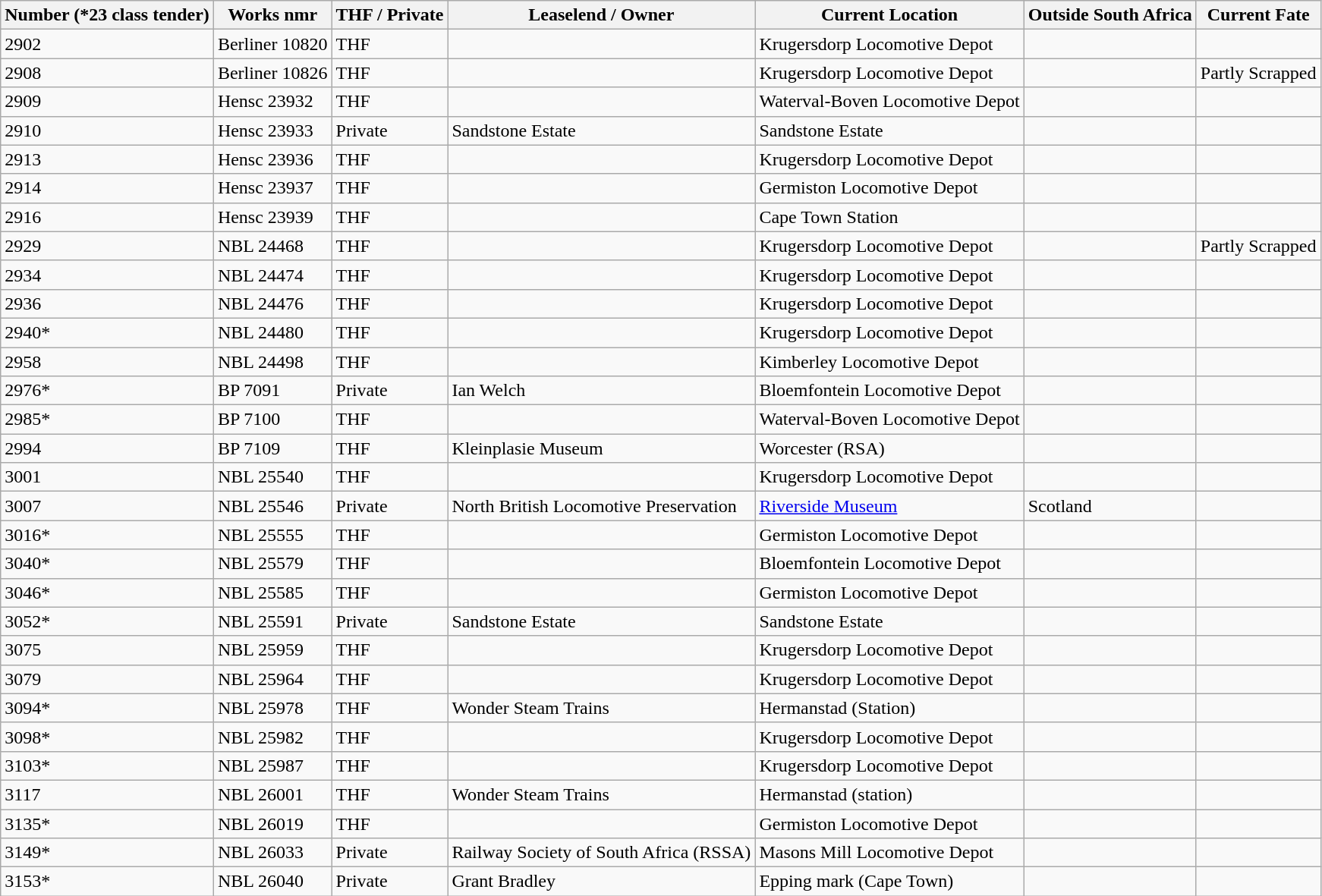<table class="wikitable">
<tr>
<th>Number (*23 class tender)</th>
<th>Works nmr</th>
<th>THF / Private</th>
<th>Leaselend / Owner</th>
<th>Current Location</th>
<th>Outside South Africa</th>
<th>Current Fate</th>
</tr>
<tr>
<td>2902</td>
<td>Berliner 10820</td>
<td>THF</td>
<td></td>
<td>Krugersdorp Locomotive Depot</td>
<td></td>
<td></td>
</tr>
<tr>
<td>2908</td>
<td>Berliner 10826</td>
<td>THF</td>
<td></td>
<td>Krugersdorp Locomotive Depot</td>
<td></td>
<td>Partly Scrapped</td>
</tr>
<tr>
<td>2909</td>
<td>Hensc 23932</td>
<td>THF</td>
<td></td>
<td>Waterval-Boven Locomotive Depot</td>
<td></td>
<td></td>
</tr>
<tr>
<td>2910</td>
<td>Hensc 23933</td>
<td>Private</td>
<td>Sandstone Estate</td>
<td>Sandstone Estate</td>
<td></td>
<td></td>
</tr>
<tr>
<td>2913</td>
<td>Hensc 23936</td>
<td>THF</td>
<td></td>
<td>Krugersdorp Locomotive Depot</td>
<td></td>
<td></td>
</tr>
<tr>
<td>2914</td>
<td>Hensc 23937</td>
<td>THF</td>
<td></td>
<td>Germiston Locomotive Depot</td>
<td></td>
<td></td>
</tr>
<tr>
<td>2916</td>
<td>Hensc 23939</td>
<td>THF</td>
<td></td>
<td>Cape Town Station</td>
<td></td>
<td></td>
</tr>
<tr>
<td>2929</td>
<td>NBL 24468</td>
<td>THF</td>
<td></td>
<td>Krugersdorp Locomotive Depot</td>
<td></td>
<td>Partly Scrapped</td>
</tr>
<tr>
<td>2934</td>
<td>NBL 24474</td>
<td>THF</td>
<td></td>
<td>Krugersdorp Locomotive Depot</td>
<td></td>
<td></td>
</tr>
<tr>
<td>2936</td>
<td>NBL 24476</td>
<td>THF</td>
<td></td>
<td>Krugersdorp Locomotive Depot</td>
<td></td>
<td></td>
</tr>
<tr>
<td>2940*</td>
<td>NBL 24480</td>
<td>THF</td>
<td></td>
<td>Krugersdorp Locomotive Depot</td>
<td></td>
<td></td>
</tr>
<tr>
<td>2958</td>
<td>NBL 24498</td>
<td>THF</td>
<td></td>
<td>Kimberley Locomotive Depot</td>
<td></td>
<td></td>
</tr>
<tr>
<td>2976*</td>
<td>BP 7091</td>
<td>Private</td>
<td>Ian Welch</td>
<td>Bloemfontein Locomotive Depot</td>
<td></td>
<td></td>
</tr>
<tr>
<td>2985*</td>
<td>BP 7100</td>
<td>THF</td>
<td></td>
<td>Waterval-Boven Locomotive Depot</td>
<td></td>
<td></td>
</tr>
<tr>
<td>2994</td>
<td>BP 7109</td>
<td>THF</td>
<td>Kleinplasie Museum</td>
<td>Worcester (RSA)</td>
<td></td>
<td></td>
</tr>
<tr>
<td>3001</td>
<td>NBL 25540</td>
<td>THF</td>
<td></td>
<td>Krugersdorp Locomotive Depot</td>
<td></td>
<td></td>
</tr>
<tr>
<td>3007</td>
<td>NBL 25546</td>
<td>Private</td>
<td>North British Locomotive Preservation</td>
<td><a href='#'>Riverside Museum</a></td>
<td>Scotland</td>
<td></td>
</tr>
<tr>
<td>3016*</td>
<td>NBL 25555</td>
<td>THF</td>
<td></td>
<td>Germiston Locomotive Depot</td>
<td></td>
<td></td>
</tr>
<tr>
<td>3040*</td>
<td>NBL 25579</td>
<td>THF</td>
<td></td>
<td>Bloemfontein Locomotive Depot</td>
<td></td>
<td></td>
</tr>
<tr>
<td>3046*</td>
<td>NBL 25585</td>
<td>THF</td>
<td></td>
<td>Germiston Locomotive Depot</td>
<td></td>
<td></td>
</tr>
<tr>
<td>3052*</td>
<td>NBL 25591</td>
<td>Private</td>
<td>Sandstone Estate</td>
<td>Sandstone Estate</td>
<td></td>
<td></td>
</tr>
<tr>
<td>3075</td>
<td>NBL 25959</td>
<td>THF</td>
<td></td>
<td>Krugersdorp Locomotive Depot</td>
<td></td>
<td></td>
</tr>
<tr>
<td>3079</td>
<td>NBL 25964</td>
<td>THF</td>
<td></td>
<td>Krugersdorp Locomotive Depot</td>
<td></td>
<td></td>
</tr>
<tr>
<td>3094*</td>
<td>NBL 25978</td>
<td>THF</td>
<td>Wonder Steam Trains</td>
<td>Hermanstad (Station)</td>
<td></td>
<td></td>
</tr>
<tr>
<td>3098*</td>
<td>NBL 25982</td>
<td>THF</td>
<td></td>
<td>Krugersdorp Locomotive Depot</td>
<td></td>
<td></td>
</tr>
<tr>
<td>3103*</td>
<td>NBL 25987</td>
<td>THF</td>
<td></td>
<td>Krugersdorp Locomotive Depot</td>
<td></td>
<td></td>
</tr>
<tr>
<td>3117</td>
<td>NBL 26001</td>
<td>THF</td>
<td>Wonder Steam Trains</td>
<td>Hermanstad (station)</td>
<td></td>
<td></td>
</tr>
<tr>
<td>3135*</td>
<td>NBL 26019</td>
<td>THF</td>
<td></td>
<td>Germiston Locomotive Depot</td>
<td></td>
<td></td>
</tr>
<tr>
<td>3149*</td>
<td>NBL 26033</td>
<td>Private</td>
<td>Railway Society of South Africa (RSSA)</td>
<td>Masons Mill Locomotive Depot</td>
<td></td>
<td></td>
</tr>
<tr>
<td>3153*</td>
<td>NBL 26040</td>
<td>Private</td>
<td>Grant Bradley</td>
<td>Epping mark (Cape Town)</td>
<td></td>
<td></td>
</tr>
</table>
